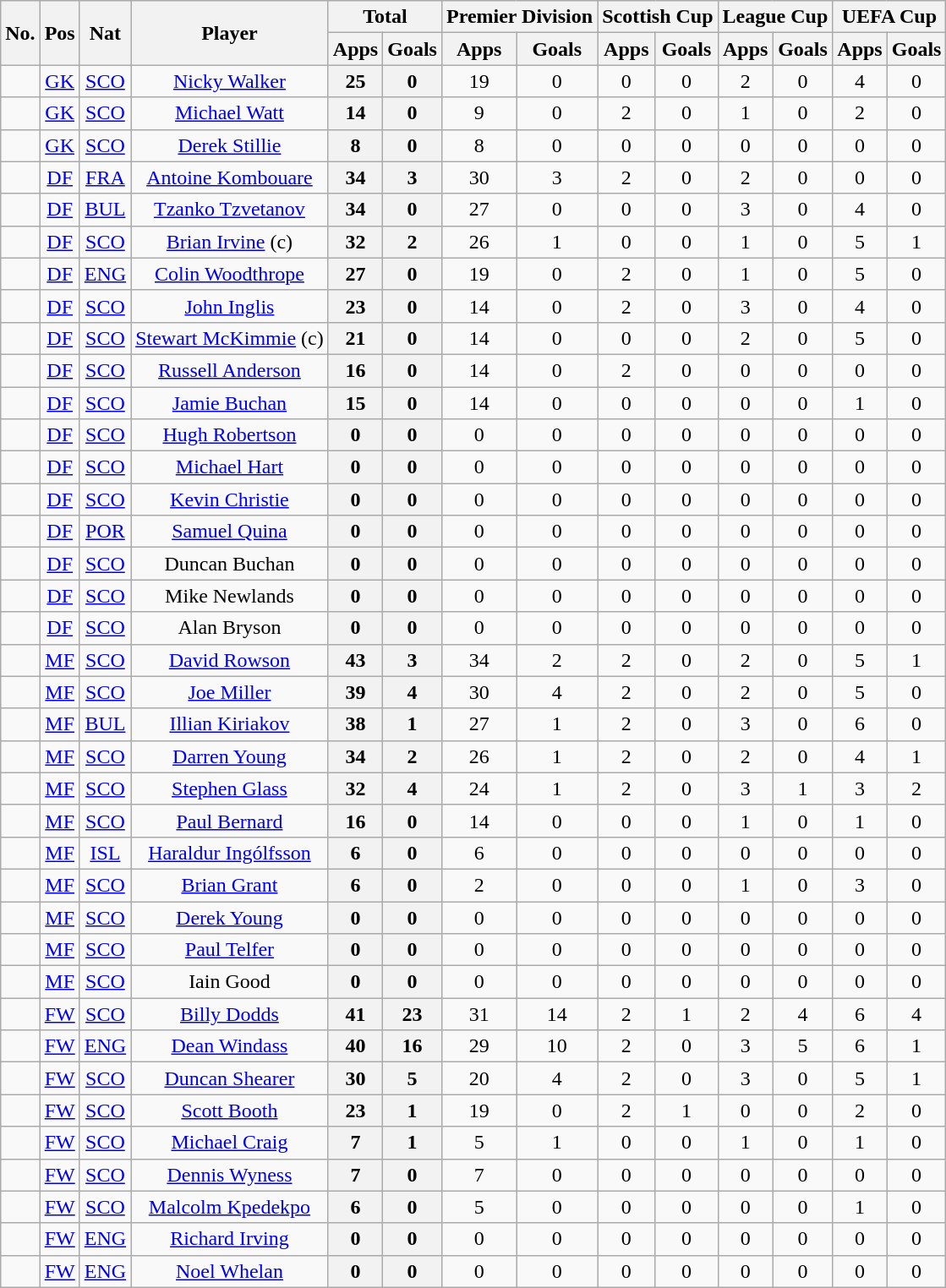<table class="wikitable sortable" style="text-align: center;">
<tr>
<th rowspan="2"><abbr>No.</abbr></th>
<th rowspan="2"><abbr>Pos</abbr></th>
<th rowspan="2"><abbr>Nat</abbr></th>
<th rowspan="2">Player</th>
<th colspan="2">Total</th>
<th colspan="2">Premier Division</th>
<th colspan="2">Scottish Cup</th>
<th colspan="2">League Cup</th>
<th colspan="2">UEFA Cup</th>
</tr>
<tr>
<th>Apps</th>
<th>Goals</th>
<th>Apps</th>
<th>Goals</th>
<th>Apps</th>
<th>Goals</th>
<th>Apps</th>
<th>Goals</th>
<th>Apps</th>
<th>Goals</th>
</tr>
<tr>
<td></td>
<td><a href='#'>GK</a></td>
<td> <a href='#'>SCO</a></td>
<td><a href='#'>Nicky Walker</a></td>
<th>25</th>
<th>0</th>
<td>19</td>
<td>0</td>
<td>0</td>
<td>0</td>
<td>2</td>
<td>0</td>
<td>4</td>
<td>0</td>
</tr>
<tr>
<td></td>
<td><a href='#'>GK</a></td>
<td> <a href='#'>SCO</a></td>
<td><a href='#'>Michael Watt</a></td>
<th>14</th>
<th>0</th>
<td>9</td>
<td>0</td>
<td>2</td>
<td>0</td>
<td>1</td>
<td>0</td>
<td>2</td>
<td>0</td>
</tr>
<tr>
<td></td>
<td><a href='#'>GK</a></td>
<td> <a href='#'>SCO</a></td>
<td><a href='#'>Derek Stillie</a></td>
<th>8</th>
<th>0</th>
<td>8</td>
<td>0</td>
<td>0</td>
<td>0</td>
<td>0</td>
<td>0</td>
<td>0</td>
<td>0</td>
</tr>
<tr>
<td></td>
<td><a href='#'>DF</a></td>
<td> <a href='#'>FRA</a></td>
<td><a href='#'>Antoine Kombouare</a></td>
<th>34</th>
<th>3</th>
<td>30</td>
<td>3</td>
<td>2</td>
<td>0</td>
<td>2</td>
<td>0</td>
<td>0</td>
<td>0</td>
</tr>
<tr>
<td></td>
<td><a href='#'>DF</a></td>
<td> <a href='#'>BUL</a></td>
<td><a href='#'>Tzanko Tzvetanov</a></td>
<th>34</th>
<th>0</th>
<td>27</td>
<td>0</td>
<td>0</td>
<td>0</td>
<td>3</td>
<td>0</td>
<td>4</td>
<td>0</td>
</tr>
<tr>
<td></td>
<td><a href='#'>DF</a></td>
<td> <a href='#'>SCO</a></td>
<td><a href='#'>Brian Irvine</a> (c)</td>
<th>32</th>
<th>2</th>
<td>26</td>
<td>1</td>
<td>0</td>
<td>0</td>
<td>1</td>
<td>0</td>
<td>5</td>
<td>1</td>
</tr>
<tr>
<td></td>
<td><a href='#'>DF</a></td>
<td> <a href='#'>ENG</a></td>
<td><a href='#'>Colin Woodthrope</a></td>
<th>27</th>
<th>0</th>
<td>19</td>
<td>0</td>
<td>2</td>
<td>0</td>
<td>1</td>
<td>0</td>
<td>5</td>
<td>0</td>
</tr>
<tr>
<td></td>
<td><a href='#'>DF</a></td>
<td> <a href='#'>SCO</a></td>
<td><a href='#'>John Inglis</a></td>
<th>23</th>
<th>0</th>
<td>14</td>
<td>0</td>
<td>2</td>
<td>0</td>
<td>3</td>
<td>0</td>
<td>4</td>
<td>0</td>
</tr>
<tr>
<td></td>
<td><a href='#'>DF</a></td>
<td> <a href='#'>SCO</a></td>
<td><a href='#'>Stewart McKimmie</a> (c)</td>
<th>21</th>
<th>0</th>
<td>14</td>
<td>0</td>
<td>0</td>
<td>0</td>
<td>2</td>
<td>0</td>
<td>5</td>
<td>0</td>
</tr>
<tr>
<td></td>
<td><a href='#'>DF</a></td>
<td> <a href='#'>SCO</a></td>
<td><a href='#'>Russell Anderson</a></td>
<th>16</th>
<th>0</th>
<td>14</td>
<td>0</td>
<td>2</td>
<td>0</td>
<td>0</td>
<td>0</td>
<td>0</td>
<td>0</td>
</tr>
<tr>
<td></td>
<td><a href='#'>DF</a></td>
<td> <a href='#'>SCO</a></td>
<td><a href='#'>Jamie Buchan</a></td>
<th>15</th>
<th>0</th>
<td>14</td>
<td>0</td>
<td>0</td>
<td>0</td>
<td>0</td>
<td>0</td>
<td>1</td>
<td>0</td>
</tr>
<tr>
<td></td>
<td><a href='#'>DF</a></td>
<td> <a href='#'>SCO</a></td>
<td><a href='#'>Hugh Robertson</a></td>
<th>0</th>
<th>0</th>
<td>0</td>
<td>0</td>
<td>0</td>
<td>0</td>
<td>0</td>
<td>0</td>
<td>0</td>
<td>0</td>
</tr>
<tr>
<td></td>
<td><a href='#'>DF</a></td>
<td> <a href='#'>SCO</a></td>
<td><a href='#'>Michael Hart</a></td>
<th>0</th>
<th>0</th>
<td>0</td>
<td>0</td>
<td>0</td>
<td>0</td>
<td>0</td>
<td>0</td>
<td>0</td>
<td>0</td>
</tr>
<tr>
<td></td>
<td><a href='#'>DF</a></td>
<td> <a href='#'>SCO</a></td>
<td><a href='#'>Kevin Christie</a></td>
<th>0</th>
<th>0</th>
<td>0</td>
<td>0</td>
<td>0</td>
<td>0</td>
<td>0</td>
<td>0</td>
<td>0</td>
<td>0</td>
</tr>
<tr>
<td></td>
<td><a href='#'>DF</a></td>
<td> <a href='#'>POR</a></td>
<td><a href='#'>Samuel Quina</a></td>
<th>0</th>
<th>0</th>
<td>0</td>
<td>0</td>
<td>0</td>
<td>0</td>
<td>0</td>
<td>0</td>
<td>0</td>
<td>0</td>
</tr>
<tr>
<td></td>
<td><a href='#'>DF</a></td>
<td> <a href='#'>SCO</a></td>
<td>Duncan Buchan</td>
<th>0</th>
<th>0</th>
<td>0</td>
<td>0</td>
<td>0</td>
<td>0</td>
<td>0</td>
<td>0</td>
<td>0</td>
<td>0</td>
</tr>
<tr>
<td></td>
<td><a href='#'>DF</a></td>
<td> <a href='#'>SCO</a></td>
<td>Mike Newlands</td>
<th>0</th>
<th>0</th>
<td>0</td>
<td>0</td>
<td>0</td>
<td>0</td>
<td>0</td>
<td>0</td>
<td>0</td>
<td>0</td>
</tr>
<tr>
<td></td>
<td><a href='#'>DF</a></td>
<td> <a href='#'>SCO</a></td>
<td>Alan Bryson</td>
<th>0</th>
<th>0</th>
<td>0</td>
<td>0</td>
<td>0</td>
<td>0</td>
<td>0</td>
<td>0</td>
<td>0</td>
<td>0</td>
</tr>
<tr>
<td></td>
<td><a href='#'>MF</a></td>
<td> <a href='#'>SCO</a></td>
<td><a href='#'>David Rowson</a></td>
<th>43</th>
<th>3</th>
<td>34</td>
<td>2</td>
<td>2</td>
<td>0</td>
<td>2</td>
<td>0</td>
<td>5</td>
<td>1</td>
</tr>
<tr>
<td></td>
<td><a href='#'>MF</a></td>
<td> <a href='#'>SCO</a></td>
<td><a href='#'>Joe Miller</a></td>
<th>39</th>
<th>4</th>
<td>30</td>
<td>4</td>
<td>2</td>
<td>0</td>
<td>2</td>
<td>0</td>
<td>5</td>
<td>0</td>
</tr>
<tr>
<td></td>
<td><a href='#'>MF</a></td>
<td> <a href='#'>BUL</a></td>
<td><a href='#'>Illian Kiriakov</a></td>
<th>38</th>
<th>1</th>
<td>27</td>
<td>1</td>
<td>2</td>
<td>0</td>
<td>3</td>
<td>0</td>
<td>6</td>
<td>0</td>
</tr>
<tr>
<td></td>
<td><a href='#'>MF</a></td>
<td> <a href='#'>SCO</a></td>
<td><a href='#'>Darren Young</a></td>
<th>34</th>
<th>2</th>
<td>26</td>
<td>1</td>
<td>2</td>
<td>0</td>
<td>2</td>
<td>0</td>
<td>4</td>
<td>1</td>
</tr>
<tr>
<td></td>
<td><a href='#'>MF</a></td>
<td> <a href='#'>SCO</a></td>
<td><a href='#'>Stephen Glass</a></td>
<th>32</th>
<th>4</th>
<td>24</td>
<td>1</td>
<td>2</td>
<td>0</td>
<td>3</td>
<td>1</td>
<td>3</td>
<td>2</td>
</tr>
<tr>
<td></td>
<td><a href='#'>MF</a></td>
<td> <a href='#'>SCO</a></td>
<td><a href='#'>Paul Bernard</a></td>
<th>16</th>
<th>0</th>
<td>14</td>
<td>0</td>
<td>0</td>
<td>0</td>
<td>1</td>
<td>0</td>
<td>1</td>
<td>0</td>
</tr>
<tr>
<td></td>
<td><a href='#'>MF</a></td>
<td> <a href='#'>ISL</a></td>
<td><a href='#'>Haraldur Ingólfsson</a></td>
<th>6</th>
<th>0</th>
<td>6</td>
<td>0</td>
<td>0</td>
<td>0</td>
<td>0</td>
<td>0</td>
<td>0</td>
<td>0</td>
</tr>
<tr>
<td></td>
<td><a href='#'>MF</a></td>
<td> <a href='#'>SCO</a></td>
<td><a href='#'>Brian Grant</a></td>
<th>6</th>
<th>0</th>
<td>2</td>
<td>0</td>
<td>0</td>
<td>0</td>
<td>1</td>
<td>0</td>
<td>3</td>
<td>0</td>
</tr>
<tr>
<td></td>
<td><a href='#'>MF</a></td>
<td> <a href='#'>SCO</a></td>
<td><a href='#'>Derek Young</a></td>
<th>0</th>
<th>0</th>
<td>0</td>
<td>0</td>
<td>0</td>
<td>0</td>
<td>0</td>
<td>0</td>
<td>0</td>
<td>0</td>
</tr>
<tr>
<td></td>
<td><a href='#'>MF</a></td>
<td> <a href='#'>SCO</a></td>
<td><a href='#'>Paul Telfer</a></td>
<th>0</th>
<th>0</th>
<td>0</td>
<td>0</td>
<td>0</td>
<td>0</td>
<td>0</td>
<td>0</td>
<td>0</td>
<td>0</td>
</tr>
<tr>
<td></td>
<td><a href='#'>MF</a></td>
<td> <a href='#'>SCO</a></td>
<td>Iain Good</td>
<th>0</th>
<th>0</th>
<td>0</td>
<td>0</td>
<td>0</td>
<td>0</td>
<td>0</td>
<td>0</td>
<td>0</td>
<td>0</td>
</tr>
<tr>
<td></td>
<td><a href='#'>FW</a></td>
<td> <a href='#'>SCO</a></td>
<td><a href='#'>Billy Dodds</a></td>
<th>41</th>
<th>23</th>
<td>31</td>
<td>14</td>
<td>2</td>
<td>1</td>
<td>2</td>
<td>4</td>
<td>6</td>
<td>4</td>
</tr>
<tr>
<td></td>
<td><a href='#'>FW</a></td>
<td> <a href='#'>ENG</a></td>
<td><a href='#'>Dean Windass</a></td>
<th>40</th>
<th>16</th>
<td>29</td>
<td>10</td>
<td>2</td>
<td>0</td>
<td>3</td>
<td>5</td>
<td>6</td>
<td>1</td>
</tr>
<tr>
<td></td>
<td><a href='#'>FW</a></td>
<td> <a href='#'>SCO</a></td>
<td><a href='#'>Duncan Shearer</a></td>
<th>30</th>
<th>5</th>
<td>20</td>
<td>4</td>
<td>2</td>
<td>0</td>
<td>3</td>
<td>0</td>
<td>5</td>
<td>1</td>
</tr>
<tr>
<td></td>
<td><a href='#'>FW</a></td>
<td> <a href='#'>SCO</a></td>
<td><a href='#'>Scott Booth</a></td>
<th>23</th>
<th>1</th>
<td>19</td>
<td>0</td>
<td>2</td>
<td>1</td>
<td>0</td>
<td>0</td>
<td>2</td>
<td>0</td>
</tr>
<tr>
<td></td>
<td><a href='#'>FW</a></td>
<td> <a href='#'>SCO</a></td>
<td><a href='#'>Michael Craig</a></td>
<th>7</th>
<th>1</th>
<td>5</td>
<td>1</td>
<td>0</td>
<td>0</td>
<td>1</td>
<td>0</td>
<td>1</td>
<td>0</td>
</tr>
<tr>
<td></td>
<td><a href='#'>FW</a></td>
<td> <a href='#'>SCO</a></td>
<td><a href='#'>Dennis Wyness</a></td>
<th>7</th>
<th>0</th>
<td>7</td>
<td>0</td>
<td>0</td>
<td>0</td>
<td>0</td>
<td>0</td>
<td>0</td>
<td>0</td>
</tr>
<tr>
<td></td>
<td><a href='#'>FW</a></td>
<td> <a href='#'>SCO</a></td>
<td><a href='#'>Malcolm Kpedekpo</a></td>
<th>6</th>
<th>0</th>
<td>5</td>
<td>0</td>
<td>0</td>
<td>0</td>
<td>0</td>
<td>0</td>
<td>1</td>
<td>0</td>
</tr>
<tr>
<td></td>
<td><a href='#'>FW</a></td>
<td> <a href='#'>ENG</a></td>
<td><a href='#'>Richard Irving</a></td>
<th>0</th>
<th>0</th>
<td>0</td>
<td>0</td>
<td>0</td>
<td>0</td>
<td>0</td>
<td>0</td>
<td>0</td>
<td>0</td>
</tr>
<tr>
<td></td>
<td><a href='#'>FW</a></td>
<td> <a href='#'>ENG</a></td>
<td><a href='#'>Noel Whelan</a></td>
<th>0</th>
<th>0</th>
<td>0</td>
<td>0</td>
<td>0</td>
<td>0</td>
<td>0</td>
<td>0</td>
<td>0</td>
<td>0</td>
</tr>
</table>
